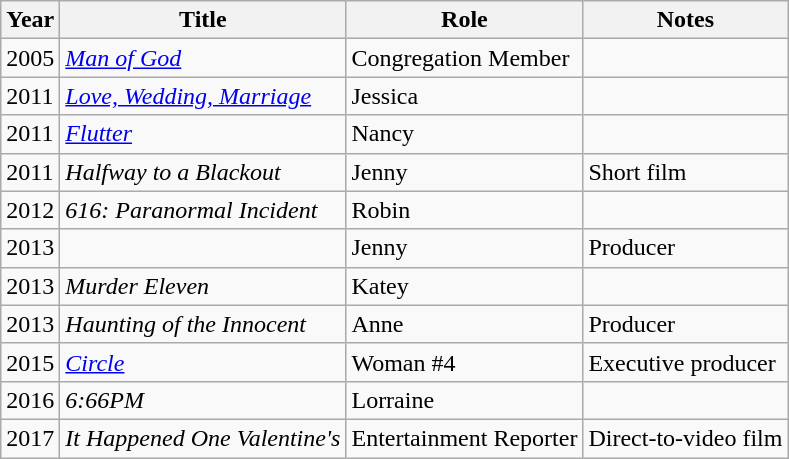<table class="wikitable sortable">
<tr>
<th>Year</th>
<th>Title</th>
<th>Role</th>
<th class="unsortable">Notes</th>
</tr>
<tr>
<td>2005</td>
<td><em><a href='#'>Man of God</a></em></td>
<td>Congregation Member</td>
<td></td>
</tr>
<tr>
<td>2011</td>
<td><em><a href='#'>Love, Wedding, Marriage</a></em></td>
<td>Jessica</td>
<td></td>
</tr>
<tr>
<td>2011</td>
<td><em><a href='#'>Flutter</a></em></td>
<td>Nancy</td>
<td></td>
</tr>
<tr>
<td>2011</td>
<td><em>Halfway to a Blackout</em></td>
<td>Jenny</td>
<td>Short film</td>
</tr>
<tr>
<td>2012</td>
<td><em>616: Paranormal Incident</em></td>
<td>Robin</td>
<td></td>
</tr>
<tr>
<td>2013</td>
<td><em></em></td>
<td>Jenny</td>
<td>Producer</td>
</tr>
<tr>
<td>2013</td>
<td><em>Murder Eleven</em></td>
<td>Katey</td>
<td></td>
</tr>
<tr>
<td>2013</td>
<td><em>Haunting of the Innocent</em></td>
<td>Anne</td>
<td>Producer</td>
</tr>
<tr>
<td>2015</td>
<td><em><a href='#'>Circle</a></em></td>
<td>Woman #4</td>
<td>Executive producer</td>
</tr>
<tr>
<td>2016</td>
<td><em>6:66PM</em></td>
<td>Lorraine</td>
<td></td>
</tr>
<tr>
<td>2017</td>
<td><em>It Happened One Valentine's</em></td>
<td>Entertainment Reporter</td>
<td>Direct-to-video film</td>
</tr>
</table>
